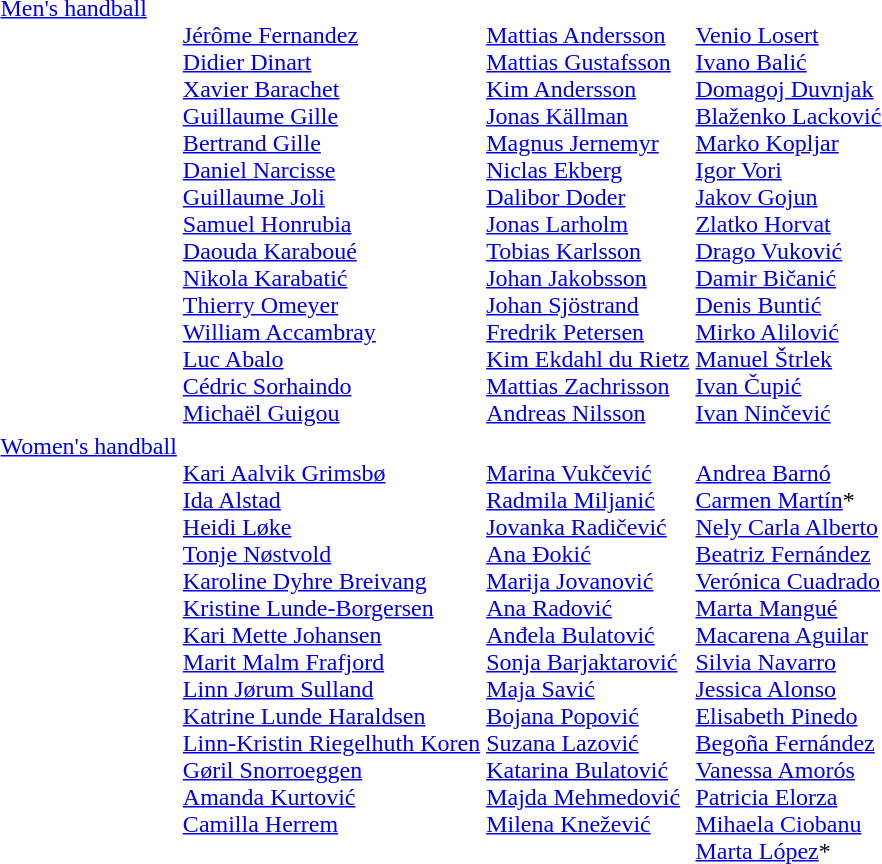<table>
<tr valign="top">
<td><a href='#'>Men's handball</a></td>
<td><br><a href='#'>Jérôme Fernandez</a><br><a href='#'>Didier Dinart</a><br><a href='#'>Xavier Barachet</a><br><a href='#'>Guillaume Gille</a><br><a href='#'>Bertrand Gille</a><br><a href='#'>Daniel Narcisse</a><br><a href='#'>Guillaume Joli</a><br><a href='#'>Samuel Honrubia</a><br><a href='#'>Daouda Karaboué</a><br><a href='#'>Nikola Karabatić</a><br><a href='#'>Thierry Omeyer</a><br><a href='#'>William Accambray</a><br><a href='#'>Luc Abalo</a><br><a href='#'>Cédric Sorhaindo</a><br><a href='#'>Michaël Guigou</a></td>
<td><br><a href='#'>Mattias Andersson</a><br><a href='#'>Mattias Gustafsson</a><br><a href='#'>Kim Andersson</a><br><a href='#'>Jonas Källman</a><br><a href='#'>Magnus Jernemyr</a><br><a href='#'>Niclas Ekberg</a><br><a href='#'>Dalibor Doder</a><br><a href='#'>Jonas Larholm</a><br><a href='#'>Tobias Karlsson</a><br><a href='#'>Johan Jakobsson</a><br><a href='#'>Johan Sjöstrand</a><br><a href='#'>Fredrik Petersen</a><br><a href='#'>Kim Ekdahl du Rietz</a><br><a href='#'>Mattias Zachrisson</a><br><a href='#'>Andreas Nilsson</a></td>
<td><br><a href='#'>Venio Losert</a><br><a href='#'>Ivano Balić</a><br><a href='#'>Domagoj Duvnjak</a><br><a href='#'>Blaženko Lacković</a><br><a href='#'>Marko Kopljar</a><br><a href='#'>Igor Vori</a><br><a href='#'>Jakov Gojun</a><br><a href='#'>Zlatko Horvat</a><br><a href='#'>Drago Vuković</a><br><a href='#'>Damir Bičanić</a><br><a href='#'>Denis Buntić</a><br><a href='#'>Mirko Alilović</a><br><a href='#'>Manuel Štrlek</a><br><a href='#'>Ivan Čupić</a><br><a href='#'>Ivan Ninčević</a></td>
</tr>
<tr valign="top">
<td><a href='#'>Women's handball</a></td>
<td><br><a href='#'>Kari Aalvik Grimsbø</a><br><a href='#'>Ida Alstad</a><br><a href='#'>Heidi Løke</a><br><a href='#'>Tonje Nøstvold</a><br><a href='#'>Karoline Dyhre Breivang</a><br><a href='#'>Kristine Lunde-Borgersen</a><br><a href='#'>Kari Mette Johansen</a><br><a href='#'>Marit Malm Frafjord</a><br><a href='#'>Linn Jørum Sulland</a><br><a href='#'>Katrine Lunde Haraldsen</a><br><a href='#'>Linn-Kristin Riegelhuth Koren</a><br><a href='#'>Gøril Snorroeggen</a><br><a href='#'>Amanda Kurtović</a><br><a href='#'>Camilla Herrem</a></td>
<td><br><a href='#'>Marina Vukčević</a><br><a href='#'>Radmila Miljanić</a><br><a href='#'>Jovanka Radičević</a><br><a href='#'>Ana Đokić</a><br><a href='#'>Marija Jovanović</a><br><a href='#'>Ana Radović</a><br><a href='#'>Anđela Bulatović</a><br><a href='#'>Sonja Barjaktarović</a><br><a href='#'>Maja Savić</a><br><a href='#'>Bojana Popović</a><br><a href='#'>Suzana Lazović</a><br><a href='#'>Katarina Bulatović</a><br><a href='#'>Majda Mehmedović</a><br><a href='#'>Milena Knežević</a></td>
<td><br><a href='#'>Andrea Barnó</a><br><a href='#'>Carmen Martín</a>*<br><a href='#'>Nely Carla Alberto</a><br><a href='#'>Beatriz Fernández</a><br><a href='#'>Verónica Cuadrado</a><br><a href='#'>Marta Mangué</a><br><a href='#'>Macarena Aguilar</a><br><a href='#'>Silvia Navarro</a><br><a href='#'>Jessica Alonso</a><br><a href='#'>Elisabeth Pinedo</a><br><a href='#'>Begoña Fernández</a><br><a href='#'>Vanessa Amorós</a><br><a href='#'>Patricia Elorza</a><br><a href='#'>Mihaela Ciobanu</a><br><a href='#'>Marta López</a>*</td>
</tr>
</table>
